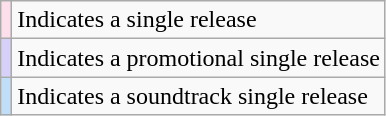<table class="wikitable" style="font-size:100%">
<tr>
<td style="background-color:#FDDFEC"></td>
<td>Indicates a single release</td>
</tr>
<tr>
<td style="background-color:#D7D1FA"></td>
<td>Indicates a promotional single release</td>
</tr>
<tr>
<td style="background-color:#C0DEF8"></td>
<td>Indicates a soundtrack single release</td>
</tr>
</table>
